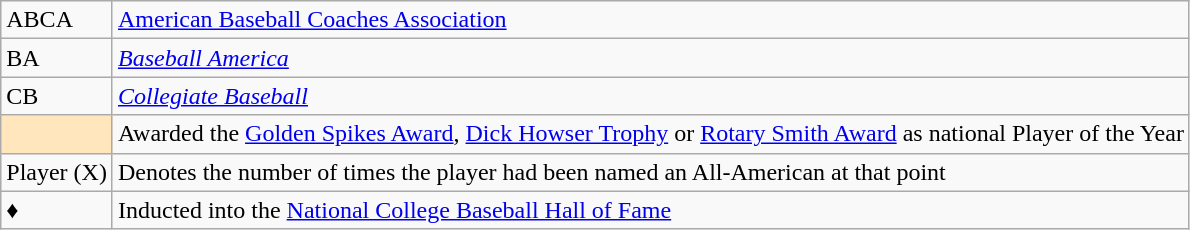<table class="wikitable">
<tr>
<td>ABCA</td>
<td><a href='#'>American Baseball Coaches Association</a></td>
</tr>
<tr>
<td>BA</td>
<td><em><a href='#'>Baseball America</a></em></td>
</tr>
<tr>
<td>CB</td>
<td><em><a href='#'>Collegiate Baseball</a></em></td>
</tr>
<tr>
<td style="background-color:#FFE6BD"></td>
<td>Awarded the <a href='#'>Golden Spikes Award</a>, <a href='#'>Dick Howser Trophy</a> or <a href='#'>Rotary Smith Award</a> as national Player of the Year</td>
</tr>
<tr>
<td>Player (X)</td>
<td>Denotes the number of times the player had been named an All-American at that point</td>
</tr>
<tr>
<td>♦</td>
<td>Inducted into the <a href='#'>National College Baseball Hall of Fame</a></td>
</tr>
</table>
